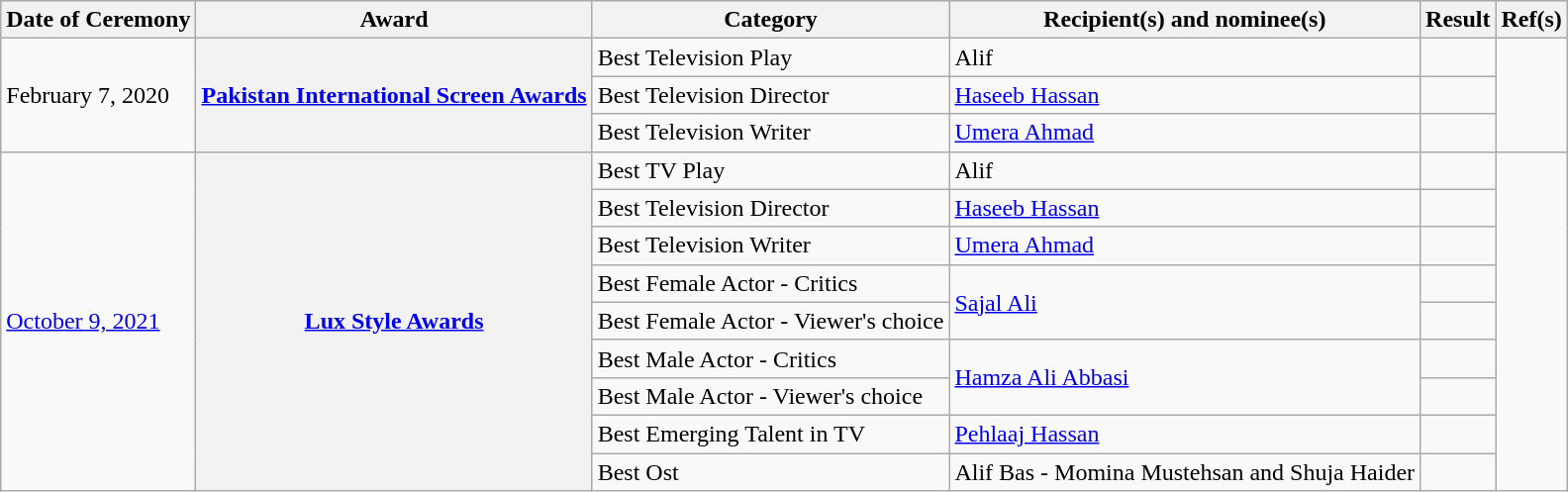<table class="wikitable plainrowheaders">
<tr>
<th>Date of Ceremony</th>
<th>Award</th>
<th>Category</th>
<th>Recipient(s) and nominee(s)</th>
<th>Result</th>
<th>Ref(s)</th>
</tr>
<tr>
<td rowspan="3">February 7, 2020</td>
<th scope="row" rowspan="3"><a href='#'>Pakistan International Screen Awards</a></th>
<td>Best Television Play</td>
<td>Alif</td>
<td></td>
</tr>
<tr>
<td>Best Television Director</td>
<td><a href='#'>Haseeb Hassan</a></td>
<td></td>
</tr>
<tr>
<td>Best Television Writer</td>
<td><a href='#'>Umera Ahmad</a></td>
<td></td>
</tr>
<tr>
<td rowspan="9"><a href='#'>October 9, 2021</a></td>
<th scope="row" rowspan="9"><a href='#'>Lux Style Awards</a></th>
<td>Best TV Play</td>
<td>Alif</td>
<td></td>
<td rowspan="9"><br></td>
</tr>
<tr>
<td>Best Television Director</td>
<td><a href='#'>Haseeb Hassan</a></td>
<td></td>
</tr>
<tr>
<td>Best Television Writer</td>
<td><a href='#'>Umera Ahmad</a></td>
<td></td>
</tr>
<tr>
<td>Best Female Actor - Critics</td>
<td rowspan=2><a href='#'>Sajal Ali</a></td>
<td></td>
</tr>
<tr>
<td>Best Female Actor - Viewer's choice</td>
<td></td>
</tr>
<tr>
<td>Best Male Actor - Critics</td>
<td rowspan=2><a href='#'>Hamza Ali Abbasi</a></td>
<td></td>
</tr>
<tr>
<td>Best Male Actor - Viewer's choice</td>
<td></td>
</tr>
<tr>
<td>Best Emerging Talent in TV</td>
<td><a href='#'>Pehlaaj Hassan</a></td>
<td></td>
</tr>
<tr>
<td>Best Ost</td>
<td>Alif Bas -  Momina Mustehsan and Shuja Haider</td>
<td></td>
</tr>
</table>
